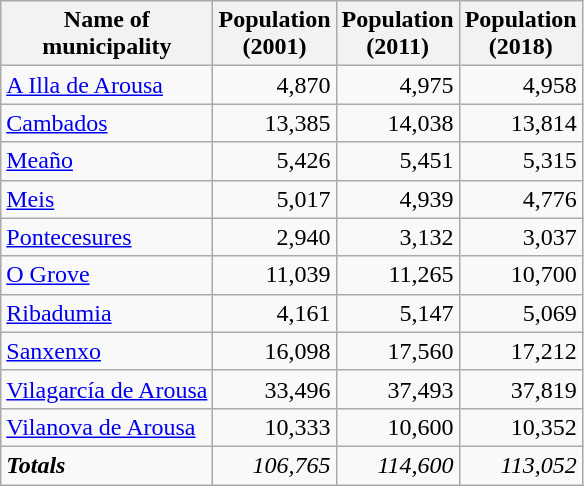<table class="wikitable sortable">
<tr>
<th>Name of<br>municipality</th>
<th>Population<br>(2001)</th>
<th>Population<br>(2011)</th>
<th>Population<br>(2018)</th>
</tr>
<tr>
<td><a href='#'>A Illa de Arousa</a></td>
<td align="right">4,870</td>
<td align="right">4,975</td>
<td align="right">4,958</td>
</tr>
<tr>
<td><a href='#'>Cambados</a></td>
<td align="right">13,385</td>
<td align="right">14,038</td>
<td align="right">13,814</td>
</tr>
<tr>
<td><a href='#'>Meaño</a></td>
<td align="right">5,426</td>
<td align="right">5,451</td>
<td align="right">5,315</td>
</tr>
<tr>
<td><a href='#'>Meis</a></td>
<td align="right">5,017</td>
<td align="right">4,939</td>
<td align="right">4,776</td>
</tr>
<tr>
<td><a href='#'>Pontecesures</a></td>
<td align="right">2,940</td>
<td align="right">3,132</td>
<td align="right">3,037</td>
</tr>
<tr>
<td><a href='#'>O Grove</a></td>
<td align="right">11,039</td>
<td align="right">11,265</td>
<td align="right">10,700</td>
</tr>
<tr>
<td><a href='#'>Ribadumia</a></td>
<td align="right">4,161</td>
<td align="right">5,147</td>
<td align="right">5,069</td>
</tr>
<tr>
<td><a href='#'>Sanxenxo</a></td>
<td align="right">16,098</td>
<td align="right">17,560</td>
<td align="right">17,212</td>
</tr>
<tr>
<td><a href='#'>Vilagarcía de Arousa</a></td>
<td align="right">33,496</td>
<td align="right">37,493</td>
<td align="right">37,819</td>
</tr>
<tr>
<td><a href='#'>Vilanova de Arousa</a></td>
<td align="right">10,333</td>
<td align="right">10,600</td>
<td align="right">10,352</td>
</tr>
<tr>
<td><strong><em>Totals</em></strong></td>
<td align="right"><em>106,765</em></td>
<td align="right"><em>114,600</em></td>
<td align="right"><em>113,052</em></td>
</tr>
</table>
